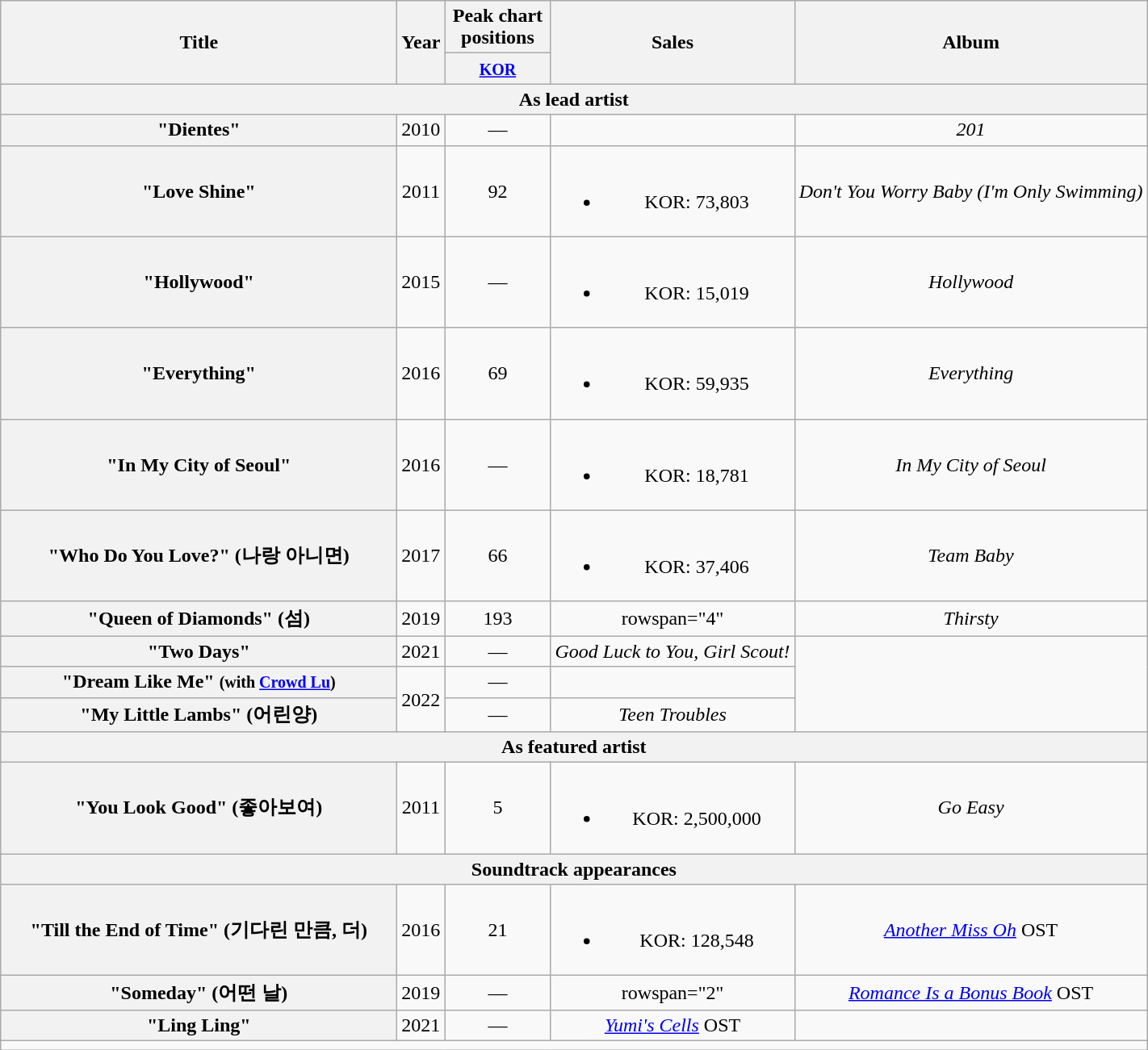<table class="wikitable plainrowheaders" style="text-align:center;">
<tr>
<th scope="col" rowspan="2" style="width:20em;">Title</th>
<th scope="col" rowspan="2">Year</th>
<th scope="col" colspan="1" style="width:5em;">Peak chart positions</th>
<th scope="col" rowspan="2">Sales</th>
<th scope="col" rowspan="2">Album</th>
</tr>
<tr>
<th><small><a href='#'>KOR</a></small><br></th>
</tr>
<tr>
<th scope="col" colspan="5">As lead artist</th>
</tr>
<tr>
<th scope="row">"Dientes"</th>
<td>2010</td>
<td>—</td>
<td></td>
<td><em>201</em></td>
</tr>
<tr>
<th scope="row">"Love Shine"</th>
<td>2011</td>
<td>92</td>
<td><br><ul><li>KOR: 73,803</li></ul></td>
<td><em>Don't You Worry Baby (I'm Only Swimming)</em></td>
</tr>
<tr>
<th scope="row">"Hollywood"</th>
<td>2015</td>
<td>—</td>
<td><br><ul><li>KOR: 15,019</li></ul></td>
<td><em>Hollywood</em></td>
</tr>
<tr>
<th scope="row">"Everything"</th>
<td>2016</td>
<td>69</td>
<td><br><ul><li>KOR: 59,935</li></ul></td>
<td><em>Everything</em></td>
</tr>
<tr>
<th scope="row">"In My City of Seoul"</th>
<td>2016</td>
<td>—</td>
<td><br><ul><li>KOR: 18,781</li></ul></td>
<td><em>In My City of Seoul</em></td>
</tr>
<tr>
<th scope="row">"Who Do You Love?" (나랑 아니면)</th>
<td>2017</td>
<td>66</td>
<td><br><ul><li>KOR: 37,406</li></ul></td>
<td><em>Team Baby</em></td>
</tr>
<tr>
<th scope="row">"Queen of Diamonds" (섬)</th>
<td>2019</td>
<td>193</td>
<td>rowspan="4" </td>
<td><em>Thirsty</em></td>
</tr>
<tr>
<th scope="row">"Two Days"</th>
<td>2021</td>
<td>—</td>
<td><em>Good Luck to You, Girl Scout!</em></td>
</tr>
<tr>
<th scope="row">"Dream Like Me" <small>(with <a href='#'>Crowd Lu</a>)</small></th>
<td rowspan="2">2022</td>
<td>—</td>
<td></td>
</tr>
<tr>
<th scope="row">"My Little Lambs" (어린양)</th>
<td>—</td>
<td><em>Teen Troubles</em></td>
</tr>
<tr>
<th scope="col" colspan="5">As featured artist</th>
</tr>
<tr>
<th scope="row">"You Look Good" (좋아보여)<br></th>
<td>2011</td>
<td>5</td>
<td><br><ul><li>KOR: 2,500,000</li></ul></td>
<td><em>Go Easy</em></td>
</tr>
<tr>
<th scope="col" colspan="5">Soundtrack appearances</th>
</tr>
<tr>
<th scope="row">"Till the End of Time" (기다린 만큼, 더)</th>
<td>2016</td>
<td>21</td>
<td><br><ul><li>KOR: 128,548</li></ul></td>
<td><em><a href='#'>Another Miss Oh</a></em> OST</td>
</tr>
<tr>
<th scope="row">"Someday" (어떤 날)</th>
<td>2019</td>
<td>—</td>
<td>rowspan="2" </td>
<td><em><a href='#'>Romance Is a Bonus Book</a></em> OST</td>
</tr>
<tr>
<th scope="row">"Ling Ling"</th>
<td>2021</td>
<td>—</td>
<td><em><a href='#'>Yumi's Cells</a></em> OST</td>
</tr>
<tr>
<td colspan="5"></td>
</tr>
</table>
